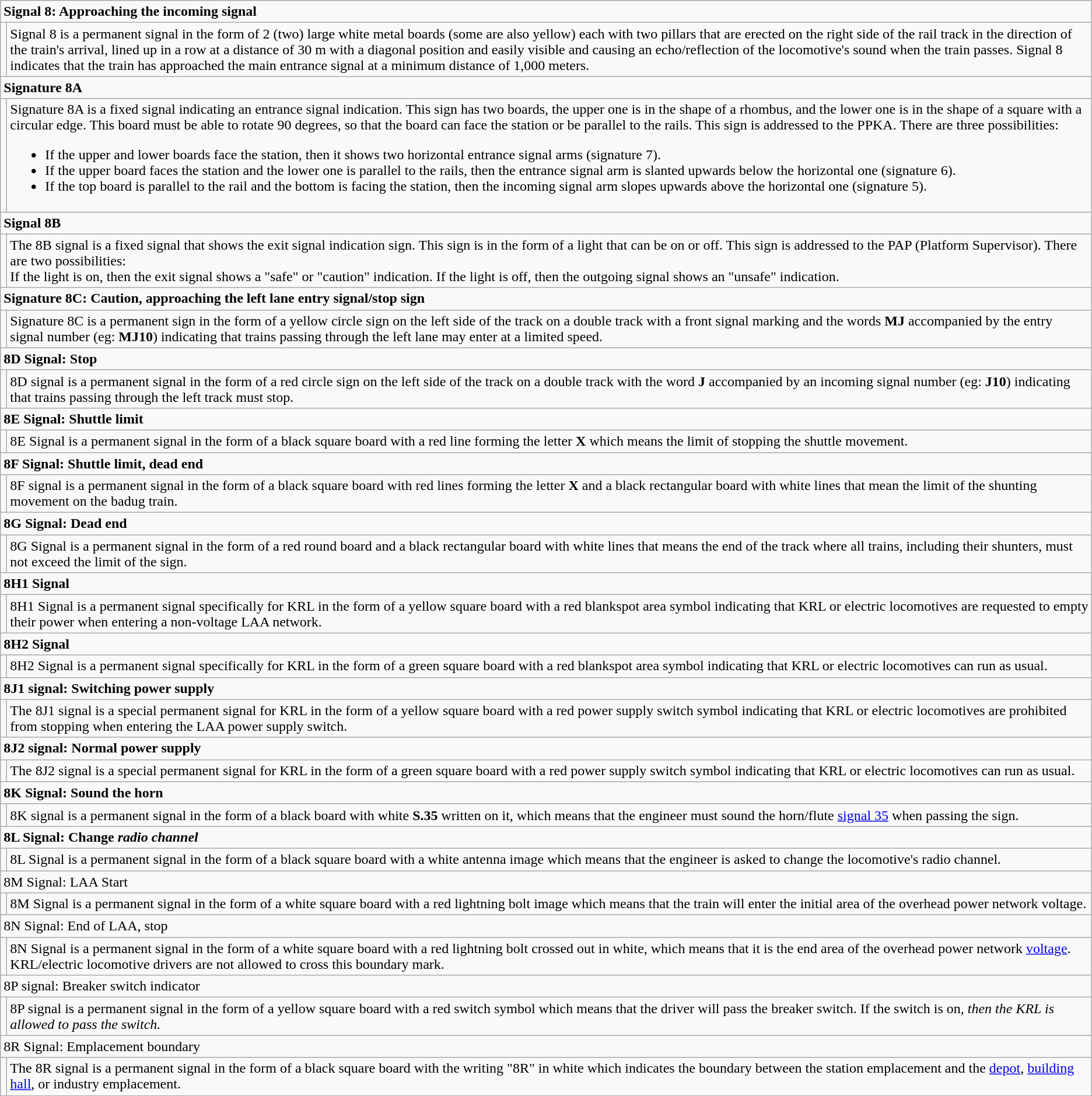<table Class=wikitable style=text-align:left>
<tr>
<td colspan=2><strong>Signal 8: Approaching the incoming signal</strong></td>
</tr>
<tr>
<td><br></td>
<td>Signal 8 is a permanent signal in the form of 2 (two) large white metal boards (some are also yellow) each with two pillars that are erected on the right side of the rail track in the direction of the train's arrival, lined up in a row at a distance of 30 m with a diagonal position and easily visible and causing an echo/reflection of the locomotive's sound when the train passes. Signal 8 indicates that the train has approached the main entrance signal at a minimum distance of 1,000 meters.</td>
</tr>
<tr>
<td colspan=2><strong>Signature 8A</strong></td>
</tr>
<tr>
<td><br></td>
<td>Signature 8A is a fixed signal indicating an entrance signal indication. This sign has two boards, the upper one is in the shape of a rhombus, and the lower one is in the shape of a square with a circular edge. This board must be able to rotate 90 degrees, so that the board can face the station or be parallel to the rails. This sign is addressed to the PPKA. There are three possibilities:<br><ul><li>If the upper and lower boards face the station, then it shows two horizontal entrance signal arms (signature 7).</li><li>If the upper board faces the station and the lower one is parallel to the rails, then the entrance signal arm is slanted upwards below the horizontal one (signature 6).</li><li>If the top board is parallel to the rail and the bottom is facing the station, then the incoming signal arm slopes upwards above the horizontal one (signature 5).</li></ul></td>
</tr>
<tr>
<td colspan=2><strong>Signal 8B</strong></td>
</tr>
<tr>
<td></td>
<td>The 8B signal is a fixed signal that shows the exit signal indication sign. This sign is in the form of a light that can be on or off. This sign is addressed to the PAP (Platform Supervisor). There are two possibilities:<br>If the light is on, then the exit signal shows a "safe" or "caution" indication.
If the light is off, then the outgoing signal shows an "unsafe" indication.</td>
</tr>
<tr>
<td colspan=2><strong>Signature 8C: Caution, approaching the left lane entry signal/stop sign</strong></td>
</tr>
<tr>
<td></td>
<td>Signature 8C is a permanent sign in the form of a yellow circle sign on the left side of the track on a double track with a front signal marking and the words <strong>MJ</strong> accompanied by the entry signal number (eg: <strong>MJ10</strong>) indicating that trains passing through the left lane may enter at a limited speed.</td>
</tr>
<tr>
<td colspan=2><strong>8D Signal: Stop</strong></td>
</tr>
<tr>
<td><br><br></td>
<td>8D signal is a permanent signal in the form of a red circle sign on the left side of the track on a double track with the word <strong>J</strong> accompanied by an incoming signal number (eg: <strong>J10</strong>) indicating that trains passing through the left track must stop.</td>
</tr>
<tr>
<td colspan=2><strong>8E Signal: Shuttle limit</strong></td>
</tr>
<tr>
<td><br></td>
<td>8E Signal is a permanent signal in the form of a black square board with a red line forming the letter <strong>X</strong> which means the limit of stopping the shuttle movement.</td>
</tr>
<tr>
<td colspan=2><strong>8F Signal: Shuttle limit, dead end</strong></td>
</tr>
<tr>
<td><br></td>
<td>8F signal is a permanent signal in the form of a black square board with red lines forming the letter <strong>X</strong> and a black rectangular board with white lines that mean the limit of the shunting movement on the badug train.</td>
</tr>
<tr>
<td colspan=2><strong>8G Signal: Dead end</strong></td>
</tr>
<tr>
<td><br></td>
<td>8G Signal is a permanent signal in the form of a red round board and a black rectangular board with white lines that means the end of the track where all trains, including their shunters, must not exceed the limit of the sign.</td>
</tr>
<tr>
<td colspan=2><strong>8H1 Signal</strong></td>
</tr>
<tr>
<td></td>
<td>8H1 Signal is a permanent signal specifically for KRL in the form of a yellow square board with a red blankspot area symbol indicating that KRL or electric locomotives are requested to empty their power when entering a non-voltage LAA network.</td>
</tr>
<tr>
<td colspan=2><strong>8H2 Signal</strong></td>
</tr>
<tr>
<td></td>
<td>8H2 Signal is a permanent signal specifically for KRL in the form of a green square board with a red blankspot area symbol indicating that KRL or electric locomotives can run as usual.</td>
</tr>
<tr>
<td colspan=2><strong>8J1 signal: Switching power supply</strong></td>
</tr>
<tr>
<td></td>
<td>The 8J1 signal is a special permanent signal for KRL in the form of a yellow square board with a red power supply switch symbol indicating that KRL or electric locomotives are prohibited from stopping when entering the LAA power supply switch.</td>
</tr>
<tr>
<td colspan=2><strong>8J2 signal: Normal power supply</strong></td>
</tr>
<tr>
<td></td>
<td>The 8J2 signal is a special permanent signal for KRL in the form of a green square board with a red power supply switch symbol indicating that KRL or electric locomotives can run as usual.</td>
</tr>
<tr>
<td colspan=2><strong>8K Signal: Sound the horn</strong></td>
</tr>
<tr>
<td></td>
<td>8K signal is a permanent signal in the form of a black board with white <strong>S.35</strong> written on it, which means that the engineer must sound the horn/flute <a href='#'>signal 35</a> when passing the sign.</td>
</tr>
<tr>
<td colspan=2><strong>8L Signal: Change <em>radio channel<strong><em></td>
</tr>
<tr>
<td><br></td>
<td>8L Signal is a permanent signal in the form of a black square board with a white antenna image which means that the engineer is asked to change the locomotive's radio </em>channel<em>.</td>
</tr>
<tr>
<td colspan=2></strong>8M Signal: LAA Start<strong></td>
</tr>
<tr>
<td></td>
<td>8M Signal is a permanent signal in the form of a white square board with a red lightning bolt image which means that the train will enter the initial area of the overhead power network voltage.</td>
</tr>
<tr>
<td colspan=2></strong>8N Signal: End of LAA, stop<strong></td>
</tr>
<tr>
<td></td>
<td>8N Signal is a permanent signal in the form of a white square board with a red lightning bolt crossed out in white, which means that it is the end area of the overhead power network <a href='#'>voltage</a>. KRL/electric locomotive drivers are not allowed to cross this boundary mark.</td>
</tr>
<tr>
<td colspan=2></strong>8P signal: Breaker switch indicator<strong></td>
</tr>
<tr>
<td></td>
<td>8P signal is a permanent signal in the form of a yellow square board with a red switch symbol which means that the driver will pass the breaker switch. If the switch is </em>on<em>, then the KRL is allowed to pass the switch.</td>
</tr>
<tr>
<td colspan=2></strong>8R Signal: Emplacement boundary<strong></td>
</tr>
<tr>
<td></td>
<td>The 8R signal is a permanent signal in the form of a black square board with the writing "8R" in white which indicates the boundary between the station emplacement and the <a href='#'>depot</a>, <a href='#'>building hall</a>, or industry emplacement.</td>
</tr>
</table>
